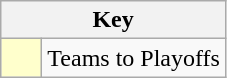<table class="wikitable" style="text-align: center;">
<tr>
<th colspan=2>Key</th>
</tr>
<tr>
<td style="background:#ffffcc; width:20px;"></td>
<td align=left>Teams to Playoffs</td>
</tr>
</table>
